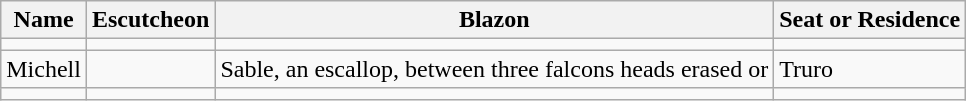<table class="wikitable">
<tr>
<th>Name</th>
<th>Escutcheon</th>
<th>Blazon</th>
<th>Seat or Residence</th>
</tr>
<tr>
<td></td>
<td></td>
<td></td>
<td></td>
</tr>
<tr>
<td>Michell</td>
<td></td>
<td>Sable, an escallop, between three falcons heads erased or</td>
<td>Truro</td>
</tr>
<tr>
<td></td>
<td></td>
<td></td>
<td></td>
</tr>
</table>
